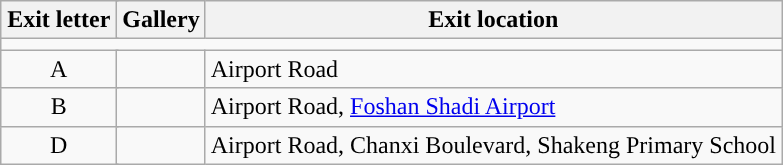<table class="wikitable">
<tr>
<th style="width:70px" colspan=2>Exit letter</th>
<th>Gallery</th>
<th>Exit location</th>
</tr>
<tr style="background:#">
<td colspan="4"></td>
</tr>
<tr>
<td align=center colspan=2>A</td>
<td></td>
<td>Airport Road</td>
</tr>
<tr>
<td align=center colspan=2>B</td>
<td></td>
<td>Airport Road,  <a href='#'>Foshan Shadi Airport</a></td>
</tr>
<tr>
<td align=center colspan=2>D</td>
<td></td>
<td>Airport Road, Chanxi Boulevard, Shakeng Primary School</td>
</tr>
</table>
